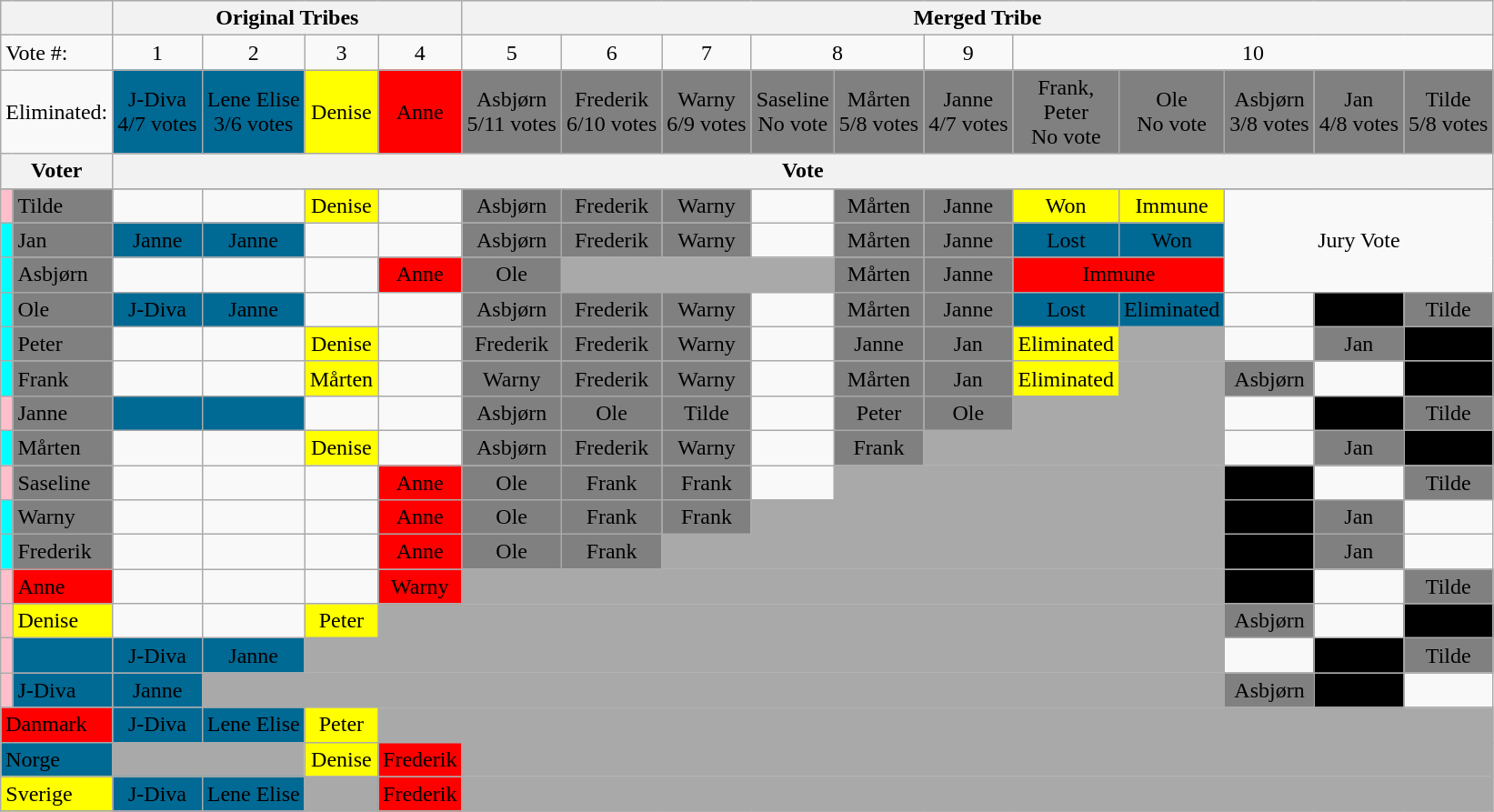<table class="wikitable" style="text-align:center">
<tr>
<th colspan=2></th>
<th colspan=4>Original Tribes</th>
<th colspan=11>Merged Tribe</th>
</tr>
<tr>
<td colspan=2 align="left">Vote #:</td>
<td>1</td>
<td>2</td>
<td>3</td>
<td>4</td>
<td>5</td>
<td>6</td>
<td>7</td>
<td colspan=2>8</td>
<td>9</td>
<td colspan=5>10</td>
</tr>
<tr>
<td colspan=2 align="left">Eliminated:</td>
<td bgcolor="#006994" align=center><span>J-Diva<br>4/7 votes</span></td>
<td bgcolor="#006994" align=center><span>Lene Elise<br>3/6 votes</span></td>
<td bgcolor="yellow" align="center"><span>Denise<br></span></td>
<td bgcolor="Red" align="center"><span>Anne<br></span></td>
<td bgcolor="gray" align="center"><span>Asbjørn<br>5/11 votes</span></td>
<td bgcolor="gray" align="center"><span>Frederik<br>6/10 votes</span></td>
<td bgcolor="gray" align="center"><span>Warny<br>6/9 votes</span></td>
<td bgcolor="gray" align="center"><span>Saseline<br> No vote</span></td>
<td bgcolor="gray" align="center"><span>Mårten<br>5/8 votes</span></td>
<td bgcolor="gray" align="center"><span>Janne<br> 4/7 votes</span></td>
<td bgcolor="gray" align="center"><span>Frank,<br>Peter<br>No vote</span></td>
<td bgcolor="gray" align="center"><span>Ole<br>No vote</span></td>
<td bgcolor="gray" align="center"><span>Asbjørn<br>3/8 votes</span></td>
<td bgcolor="gray" align="center"><span>Jan<br>4/8 votes</span></td>
<td bgcolor="gray" align="center"><span>Tilde<br>5/8 votes</span></td>
</tr>
<tr>
<th colspan=2>Voter</th>
<th colspan="17" align="center">Vote</th>
</tr>
<tr>
</tr>
<tr>
<td style="background:pink"></td>
<td bgcolor="gray" align="left"><span>Tilde</span></td>
<td></td>
<td></td>
<td bgcolor="yellow"><span>Denise</span></td>
<td></td>
<td bgcolor="gray"><span>Asbjørn</span></td>
<td bgcolor="gray"><span>Frederik</span></td>
<td bgcolor="gray"><span>Warny</span></td>
<td></td>
<td bgcolor="gray"><span>Mårten</span></td>
<td bgcolor="gray"><span>Janne</span></td>
<td bgcolor="yellow"><span>Won</span></td>
<td bgcolor="yellow"><span>Immune</span></td>
<td colspan=3 rowspan=3>Jury Vote</td>
</tr>
<tr>
<td style="background:cyan"></td>
<td bgcolor="gray" align="left"><span>Jan</span></td>
<td bgcolor="#006994" align=center><span>Janne</span></td>
<td bgcolor="#006994" align=center><span>Janne</span></td>
<td></td>
<td></td>
<td bgcolor="gray"><span>Asbjørn</span></td>
<td bgcolor="gray"><span>Frederik</span></td>
<td bgcolor="gray"><span>Warny</span></td>
<td></td>
<td bgcolor="gray"><span>Mårten</span></td>
<td bgcolor="gray"><span>Janne</span></td>
<td bgcolor="#006994" align=center><span>Lost</span></td>
<td bgcolor="#006994" align=center><span>Won</span></td>
</tr>
<tr>
<td style="background:cyan"></td>
<td bgcolor="gray" align="left"><span>Asbjørn</span></td>
<td></td>
<td></td>
<td></td>
<td bgcolor="red"><span>Anne</span></td>
<td bgcolor="gray"><span>Ole</span></td>
<td bgcolor="darkgray" colspan="3"></td>
<td bgcolor="gray"><span>Mårten</span></td>
<td bgcolor="gray"><span>Janne</span></td>
<td colspan="2" bgcolor="red"><span>Immune</span></td>
</tr>
<tr>
<td style="background:cyan"></td>
<td bgcolor="gray" align="left"><span>Ole</span></td>
<td bgcolor="#006994" align=center><span>J-Diva</span></td>
<td bgcolor="#006994" align=center><span>Janne</span></td>
<td></td>
<td></td>
<td bgcolor="gray"><span>Asbjørn</span></td>
<td bgcolor="gray"><span>Frederik</span></td>
<td bgcolor="gray"><span>Warny</span></td>
<td></td>
<td bgcolor="gray"><span>Mårten</span></td>
<td bgcolor="gray"><span>Janne</span></td>
<td bgcolor="#006994" align=center><span>Lost</span></td>
<td bgcolor="#006994" align=center><span>Eliminated</span></td>
<td></td>
<td bgcolor="black"></td>
<td bgcolor="gray"><span>Tilde</span></td>
</tr>
<tr>
<td style="background:cyan"></td>
<td bgcolor="gray" align="left"><span>Peter</span></td>
<td></td>
<td></td>
<td bgcolor="yellow"><span>Denise</span></td>
<td></td>
<td bgcolor="gray"><span>Frederik</span></td>
<td bgcolor="gray"><span>Frederik</span></td>
<td bgcolor="gray"><span>Warny</span></td>
<td></td>
<td bgcolor="gray"><span>Janne</span></td>
<td bgcolor="gray"><span>Jan</span></td>
<td bgcolor="yellow"><span>Eliminated</span></td>
<td bgcolor="darkgray" colspan=1></td>
<td></td>
<td bgcolor="gray"><span>Jan</span></td>
<td bgcolor="black"></td>
</tr>
<tr>
<td style="background:cyan"></td>
<td bgcolor="gray" align="left"><span>Frank</span></td>
<td></td>
<td></td>
<td bgcolor="yellow"><span>Mårten</span></td>
<td></td>
<td bgcolor="gray"><span>Warny</span></td>
<td bgcolor="gray"><span>Frederik</span></td>
<td bgcolor="gray"><span>Warny</span></td>
<td></td>
<td bgcolor="gray"><span>Mårten</span></td>
<td bgcolor="gray"><span>Jan</span></td>
<td bgcolor="yellow"><span>Eliminated</span></td>
<td bgcolor="darkgray" colspan=1></td>
<td bgcolor="gray"><span>Asbjørn</span></td>
<td></td>
<td bgcolor="black"></td>
</tr>
<tr>
<td style="background:pink"></td>
<td bgcolor="gray" align="left"><span>Janne</span></td>
<td bgcolor="#006994" align=center><span></span></td>
<td bgcolor="#006994" align=center><span></span></td>
<td></td>
<td></td>
<td bgcolor="gray"><span>Asbjørn</span></td>
<td bgcolor="gray"><span>Ole</span></td>
<td bgcolor="gray"><span>Tilde</span></td>
<td></td>
<td bgcolor="gray"><span>Peter</span></td>
<td bgcolor="gray"><span>Ole</span></td>
<td bgcolor="darkgray" colspan=2></td>
<td></td>
<td bgcolor="black"></td>
<td bgcolor="gray"><span>Tilde</span></td>
</tr>
<tr>
<td style="background:cyan"></td>
<td bgcolor="gray" align="left"><span>Mårten</span></td>
<td></td>
<td></td>
<td bgcolor="yellow"><span>Denise</span></td>
<td></td>
<td bgcolor="gray"><span>Asbjørn</span></td>
<td bgcolor="gray"><span>Frederik</span></td>
<td bgcolor="gray"><span>Warny</span></td>
<td></td>
<td bgcolor="gray"><span>Frank</span></td>
<td bgcolor="darkgray" colspan=3></td>
<td></td>
<td bgcolor="gray"><span>Jan</span></td>
<td bgcolor="black"></td>
</tr>
<tr>
<td style="background:pink"></td>
<td bgcolor="gray" align="left"><span>Saseline</span></td>
<td></td>
<td></td>
<td></td>
<td bgcolor="red"><span>Anne</span></td>
<td bgcolor="gray"><span>Ole</span></td>
<td bgcolor="gray"><span>Frank</span></td>
<td bgcolor="gray"><span>Frank</span></td>
<td></td>
<td bgcolor="darkgray" colspan=4></td>
<td bgcolor="black"></td>
<td></td>
<td bgcolor="gray"><span>Tilde</span></td>
</tr>
<tr>
<td style="background:cyan"></td>
<td bgcolor="gray" align="left"><span>Warny</span></td>
<td></td>
<td></td>
<td></td>
<td bgcolor="red"><span>Anne</span></td>
<td bgcolor="gray"><span>Ole</span></td>
<td bgcolor="gray"><span>Frank</span></td>
<td bgcolor="gray"><span>Frank</span></td>
<td bgcolor="darkgray" colspan=5></td>
<td bgcolor="black"></td>
<td bgcolor="gray"><span>Jan</span></td>
<td></td>
</tr>
<tr>
<td style="background:cyan"></td>
<td bgcolor="gray" align="left"><span>Frederik</span></td>
<td></td>
<td></td>
<td></td>
<td bgcolor="red"><span>Anne</span></td>
<td bgcolor="gray"><span>Ole</span></td>
<td bgcolor="gray"><span>Frank</span></td>
<td bgcolor="darkgray" colspan=6></td>
<td bgcolor="black"></td>
<td bgcolor="gray"><span>Jan</span></td>
<td></td>
</tr>
<tr>
<td style="background:pink"></td>
<td bgcolor="red" align="left"><span>Anne</span></td>
<td></td>
<td></td>
<td></td>
<td bgcolor="red"><span>Warny</span></td>
<td bgcolor="darkgray" colspan=8></td>
<td bgcolor="black"></td>
<td></td>
<td bgcolor="gray"><span>Tilde</span></td>
</tr>
<tr>
<td style="background:pink"></td>
<td bgcolor="yellow" align="left"><span>Denise</span></td>
<td></td>
<td></td>
<td bgcolor="yellow"><span>Peter</span></td>
<td bgcolor="darkgray" colspan=9></td>
<td bgcolor="gray"><span>Asbjørn</span></td>
<td></td>
<td bgcolor="black"></td>
</tr>
<tr>
<td style="background:pink"></td>
<td bgcolor="#006994" align="left"><span></span></td>
<td bgcolor="#006994" align=center><span>J-Diva</span></td>
<td bgcolor="#006994" align=center><span>Janne</span></td>
<td bgcolor="darkgray" colspan=10></td>
<td></td>
<td bgcolor="black"></td>
<td bgcolor="gray"><span>Tilde</span></td>
</tr>
<tr I>
<td style="background:pink"></td>
<td bgcolor="#006994" align="left"><span>J-Diva</span></td>
<td bgcolor="#006994" align=center><span>Janne</span></td>
<td bgcolor="darkgray" colspan=11></td>
<td bgcolor="gray"><span>Asbjørn</span></td>
<td bgcolor="black"></td>
<td></td>
</tr>
<tr>
<td colspan="2" bgcolor="red" align="left"><span>Danmark</span></td>
<td bgcolor="#006994" align=center><span>J-Diva</span></td>
<td bgcolor="#006994" align=center><span>Lene Elise</span></td>
<td bgcolor="yellow"><span>Peter</span></td>
<td bgcolor="darkgray" colspan="12"></td>
</tr>
<tr>
<td colspan="2" bgcolor="#006994" align="left"><span>Norge</span></td>
<td bgcolor="darkgray" colspan="2"></td>
<td bgcolor="yellow"><span>Denise</span></td>
<td bgcolor="red"><span>Frederik</span></td>
<td bgcolor="darkgray" colspan="11"></td>
</tr>
<tr>
<td colspan="2" bgcolor="yellow" align="left"><span>Sverige</span></td>
<td bgcolor="#006994" align=center><span>J-Diva</span></td>
<td bgcolor="#006994" align=center><span>Lene Elise</span></td>
<td bgcolor="darkgray"></td>
<td bgcolor="red"><span>Frederik</span></td>
<td bgcolor="darkgray" colspan="11"></td>
</tr>
<tr>
</tr>
</table>
